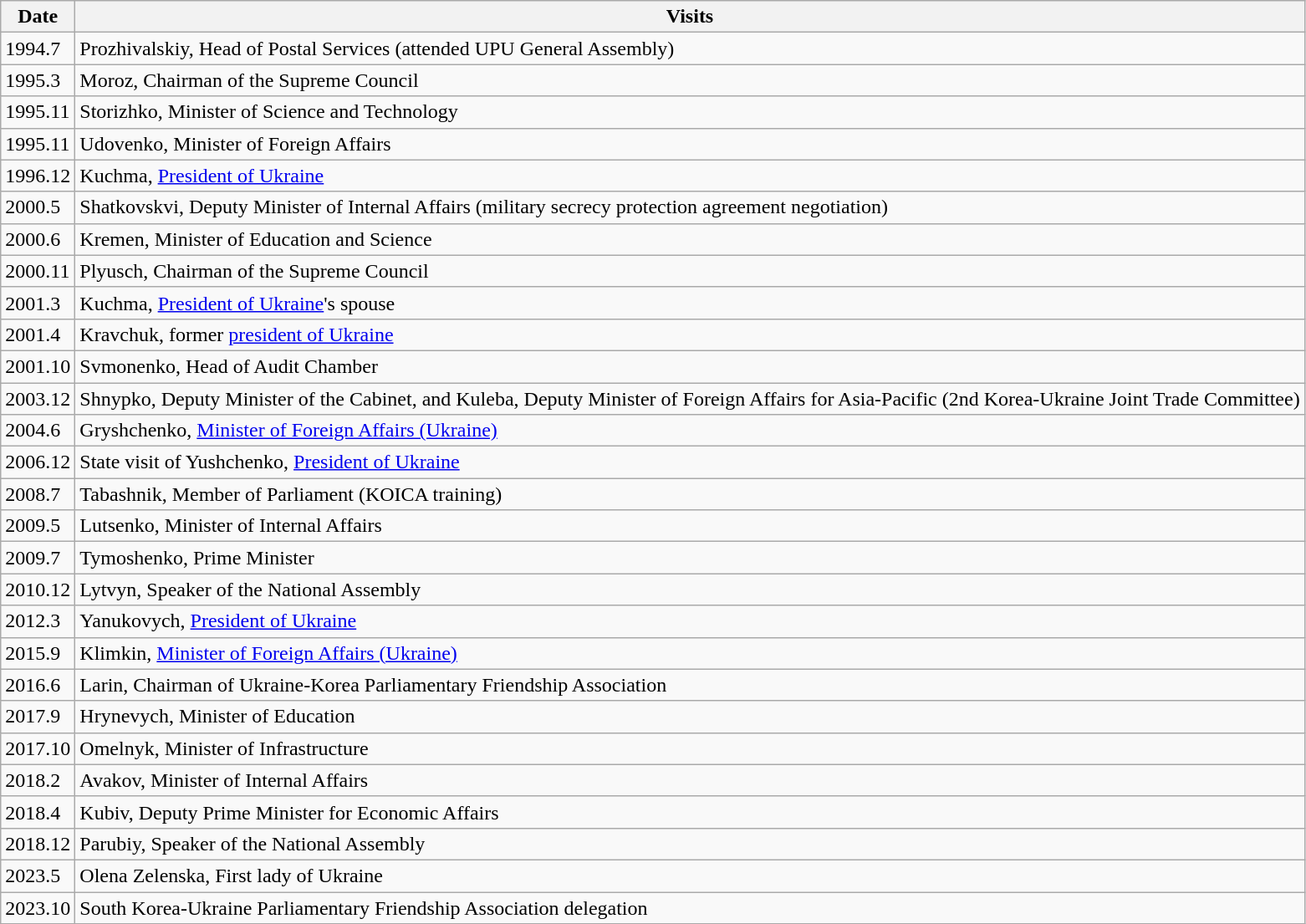<table class="wikitable">
<tr>
<th>Date</th>
<th>Visits</th>
</tr>
<tr>
<td>1994.7</td>
<td>Prozhivalskiy, Head of Postal Services (attended UPU General Assembly)</td>
</tr>
<tr>
<td>1995.3</td>
<td>Moroz, Chairman of the Supreme Council</td>
</tr>
<tr>
<td>1995.11</td>
<td>Storizhko, Minister of Science and Technology</td>
</tr>
<tr>
<td>1995.11</td>
<td>Udovenko, Minister of Foreign Affairs</td>
</tr>
<tr>
<td>1996.12</td>
<td>Kuchma, <a href='#'>President of Ukraine</a></td>
</tr>
<tr>
<td>2000.5</td>
<td>Shatkovskvi, Deputy Minister of Internal Affairs (military secrecy protection agreement negotiation)</td>
</tr>
<tr>
<td>2000.6</td>
<td>Kremen, Minister of Education and Science</td>
</tr>
<tr>
<td>2000.11</td>
<td>Plyusch, Chairman of the Supreme Council</td>
</tr>
<tr>
<td>2001.3</td>
<td>Kuchma, <a href='#'>President of Ukraine</a>'s spouse</td>
</tr>
<tr>
<td>2001.4</td>
<td>Kravchuk, former <a href='#'>president of Ukraine</a></td>
</tr>
<tr>
<td>2001.10</td>
<td>Svmonenko, Head of Audit Chamber</td>
</tr>
<tr>
<td>2003.12</td>
<td>Shnypko, Deputy Minister of the Cabinet, and Kuleba, Deputy Minister of Foreign Affairs for Asia-Pacific (2nd Korea-Ukraine Joint Trade Committee)</td>
</tr>
<tr>
<td>2004.6</td>
<td>Gryshchenko, <a href='#'>Minister of Foreign Affairs (Ukraine)</a></td>
</tr>
<tr>
<td>2006.12</td>
<td>State visit of Yushchenko, <a href='#'>President of Ukraine</a></td>
</tr>
<tr>
<td>2008.7</td>
<td>Tabashnik, Member of Parliament (KOICA training)</td>
</tr>
<tr>
<td>2009.5</td>
<td>Lutsenko, Minister of Internal Affairs</td>
</tr>
<tr>
<td>2009.7</td>
<td>Tymoshenko, Prime Minister</td>
</tr>
<tr>
<td>2010.12</td>
<td>Lytvyn, Speaker of the National Assembly</td>
</tr>
<tr>
<td>2012.3</td>
<td>Yanukovych, <a href='#'>President of Ukraine</a></td>
</tr>
<tr>
<td>2015.9</td>
<td>Klimkin, <a href='#'>Minister of Foreign Affairs (Ukraine)</a></td>
</tr>
<tr>
<td>2016.6</td>
<td>Larin, Chairman of Ukraine-Korea Parliamentary Friendship Association</td>
</tr>
<tr>
<td>2017.9</td>
<td>Hrynevych, Minister of Education</td>
</tr>
<tr>
<td>2017.10</td>
<td>Omelnyk, Minister of Infrastructure</td>
</tr>
<tr>
<td>2018.2</td>
<td>Avakov, Minister of Internal Affairs</td>
</tr>
<tr>
<td>2018.4</td>
<td>Kubiv, Deputy Prime Minister for Economic Affairs</td>
</tr>
<tr>
<td>2018.12</td>
<td>Parubiy, Speaker of the National Assembly</td>
</tr>
<tr>
<td>2023.5</td>
<td>Olena Zelenska, First lady of Ukraine</td>
</tr>
<tr>
<td>2023.10</td>
<td>South Korea-Ukraine Parliamentary Friendship Association delegation</td>
</tr>
</table>
